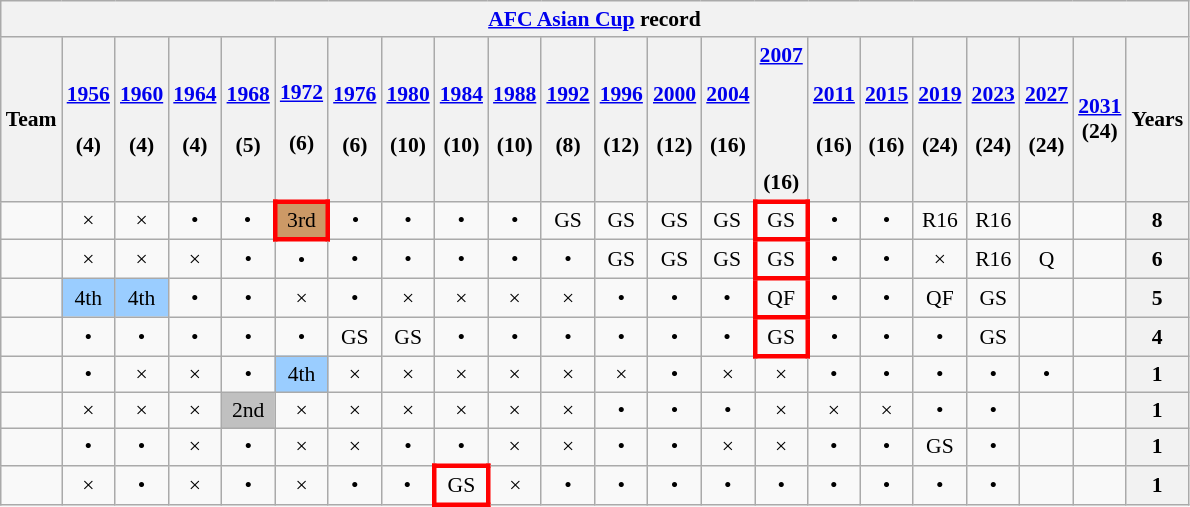<table class="wikitable" style="text-align: center; font-size:90%;">
<tr>
<th colspan=22><a href='#'>AFC Asian Cup</a> record</th>
</tr>
<tr>
<th>Team</th>
<th><a href='#'>1956</a><br><br>(4)</th>
<th><a href='#'>1960</a><br><br>(4)</th>
<th><a href='#'>1964</a><br><br>(4)</th>
<th><a href='#'>1968</a><br><br>(5)</th>
<th><a href='#'>1972</a><br><br>(6)</th>
<th><a href='#'>1976</a><br><br>(6)</th>
<th><a href='#'>1980</a><br><br>(10)</th>
<th><a href='#'>1984</a><br><br>(10)</th>
<th><a href='#'>1988</a><br><br>(10)</th>
<th><a href='#'>1992</a><br><br>(8)</th>
<th><a href='#'>1996</a><br><br>(12)</th>
<th><a href='#'>2000</a><br><br>(12)</th>
<th><a href='#'>2004</a><br><br>(16)</th>
<th><a href='#'>2007</a><br><br><br><br><br>(16)</th>
<th><a href='#'>2011</a><br><br>(16)</th>
<th><a href='#'>2015</a><br><br>(16)</th>
<th><a href='#'>2019</a><br><br>(24)</th>
<th><a href='#'>2023</a><br><br>(24)</th>
<th><a href='#'>2027</a><br> <br> (24)</th>
<th><a href='#'>2031</a> <br>   (24)</th>
<th>Years</th>
</tr>
<tr>
<td align=left></td>
<td>×</td>
<td>×</td>
<td>•</td>
<td>•</td>
<td style="border: 3px solid red" bgcolor="#cc9966">3rd</td>
<td>•</td>
<td>•</td>
<td>•</td>
<td>•</td>
<td>GS</td>
<td>GS</td>
<td>GS</td>
<td>GS</td>
<td style="border: 3px solid red">GS</td>
<td>•</td>
<td>•</td>
<td>R16</td>
<td>R16</td>
<td></td>
<td></td>
<th><strong>8</strong></th>
</tr>
<tr>
<td align=left></td>
<td>×</td>
<td>×</td>
<td>×</td>
<td>•</td>
<td>•</td>
<td>•</td>
<td>•</td>
<td>•</td>
<td>•</td>
<td>•</td>
<td>GS</td>
<td>GS</td>
<td>GS</td>
<td style="border: 3px solid red">GS</td>
<td>•</td>
<td>•</td>
<td>×</td>
<td>R16</td>
<td>Q</td>
<td></td>
<th><strong>6</strong></th>
</tr>
<tr>
<td align=left></td>
<td bgcolor=#9acdff>4th</td>
<td bgcolor=#9acdff>4th</td>
<td>•</td>
<td>•</td>
<td>×</td>
<td>•</td>
<td>×</td>
<td>×</td>
<td>×</td>
<td>×</td>
<td>•</td>
<td>•</td>
<td>•</td>
<td style="border: 3px solid red">QF</td>
<td>•</td>
<td>•</td>
<td>QF</td>
<td>GS</td>
<td></td>
<td></td>
<th><strong>5</strong></th>
</tr>
<tr>
<td align=left></td>
<td>•</td>
<td>•</td>
<td>•</td>
<td>•</td>
<td>•</td>
<td>GS</td>
<td>GS</td>
<td>•</td>
<td>•</td>
<td>•</td>
<td>•</td>
<td>•</td>
<td>•</td>
<td style="border: 3px solid red">GS</td>
<td>•</td>
<td>•</td>
<td>•</td>
<td>GS</td>
<td></td>
<td></td>
<th><strong>4</strong></th>
</tr>
<tr>
<td align=left></td>
<td>•</td>
<td>×</td>
<td>×</td>
<td>•</td>
<td bgcolor=#9acdff>4th</td>
<td>×</td>
<td>×</td>
<td>×</td>
<td>×</td>
<td>×</td>
<td>×</td>
<td>•</td>
<td>×</td>
<td>×</td>
<td>•</td>
<td>•</td>
<td>•</td>
<td>•</td>
<td>•</td>
<td></td>
<th><strong>1</strong></th>
</tr>
<tr>
<td align=left></td>
<td>×</td>
<td>×</td>
<td>×</td>
<td bgcolor="Silver">2nd</td>
<td>×</td>
<td>×</td>
<td>×</td>
<td>×</td>
<td>×</td>
<td>×</td>
<td>•</td>
<td>•</td>
<td>•</td>
<td>×</td>
<td>×</td>
<td>×</td>
<td>•</td>
<td>•</td>
<td></td>
<td></td>
<th><strong>1</strong></th>
</tr>
<tr>
<td align=left></td>
<td>•</td>
<td>•</td>
<td>×</td>
<td>•</td>
<td>×</td>
<td>×</td>
<td>•</td>
<td>•</td>
<td>×</td>
<td>×</td>
<td>•</td>
<td>•</td>
<td>×</td>
<td>×</td>
<td>•</td>
<td>•</td>
<td>GS</td>
<td>•</td>
<td></td>
<td></td>
<th><strong>1</strong></th>
</tr>
<tr>
<td align=left></td>
<td>×</td>
<td>•</td>
<td>×</td>
<td>•</td>
<td>×</td>
<td>•</td>
<td>•</td>
<td style="border: 3px solid red">GS</td>
<td>×</td>
<td>•</td>
<td>•</td>
<td>•</td>
<td>•</td>
<td>•</td>
<td>•</td>
<td>•</td>
<td>•</td>
<td>•</td>
<td></td>
<td></td>
<th>1</th>
</tr>
</table>
